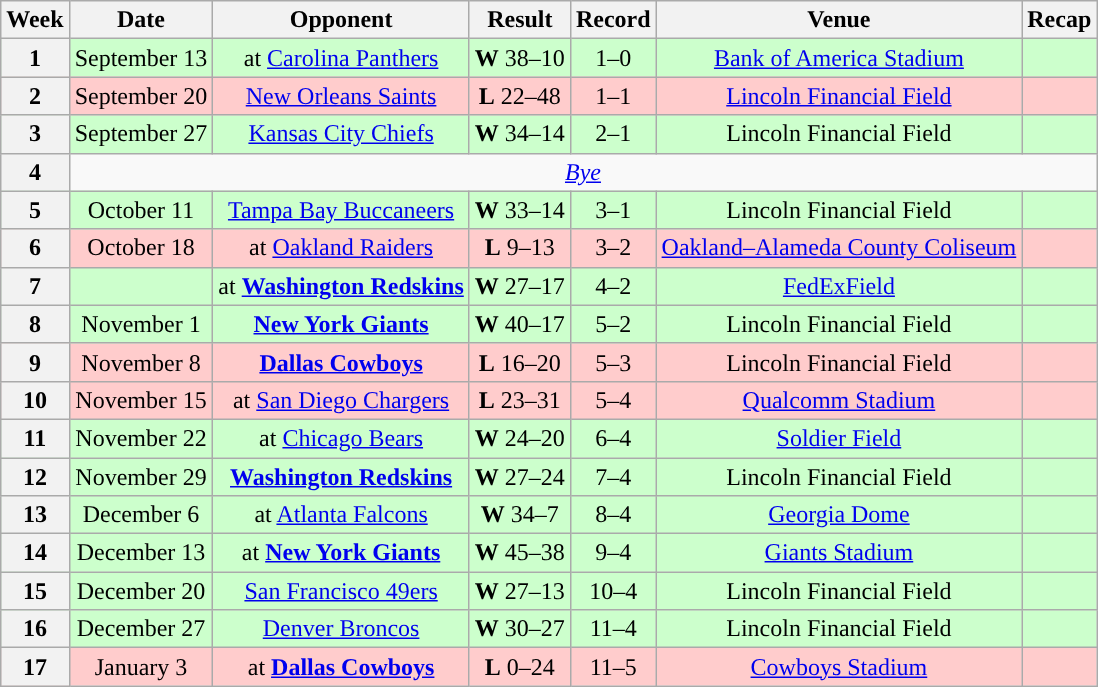<table class="wikitable" style="text-align:center">
<tr>
<th>Week</th>
<th>Date</th>
<th>Opponent</th>
<th>Result</th>
<th>Record</th>
<th>Venue</th>
<th>Recap</th>
</tr>
<tr style="background:#cfc">
<th>1</th>
<td>September 13</td>
<td>at <a href='#'>Carolina Panthers</a></td>
<td><strong>W</strong> 38–10</td>
<td>1–0</td>
<td><a href='#'>Bank of America Stadium</a></td>
<td></td>
</tr>
<tr style="background:#fcc">
<th>2</th>
<td>September 20</td>
<td><a href='#'>New Orleans Saints</a></td>
<td><strong>L</strong> 22–48</td>
<td>1–1</td>
<td><a href='#'>Lincoln Financial Field</a></td>
<td></td>
</tr>
<tr style="background:#cfc">
<th>3</th>
<td>September 27</td>
<td><a href='#'>Kansas City Chiefs</a></td>
<td><strong>W</strong> 34–14</td>
<td>2–1</td>
<td>Lincoln Financial Field</td>
<td></td>
</tr>
<tr>
<th>4</th>
<td colspan="6"><em><a href='#'>Bye</a></em></td>
</tr>
<tr style="background:#cfc">
<th>5</th>
<td>October 11</td>
<td><a href='#'>Tampa Bay Buccaneers</a></td>
<td><strong>W</strong> 33–14</td>
<td>3–1</td>
<td>Lincoln Financial Field</td>
<td></td>
</tr>
<tr style="background:#fcc">
<th>6</th>
<td>October 18</td>
<td>at <a href='#'>Oakland Raiders</a></td>
<td><strong>L</strong> 9–13</td>
<td>3–2</td>
<td><a href='#'>Oakland–Alameda County Coliseum</a></td>
<td></td>
</tr>
<tr style="background:#cfc">
<th>7</th>
<td></td>
<td>at <strong><a href='#'>Washington Redskins</a></strong></td>
<td><strong>W</strong> 27–17</td>
<td>4–2</td>
<td><a href='#'>FedExField</a></td>
<td></td>
</tr>
<tr style="background:#cfc">
<th>8</th>
<td>November 1</td>
<td><strong><a href='#'>New York Giants</a></strong></td>
<td><strong>W</strong> 40–17</td>
<td>5–2</td>
<td>Lincoln Financial Field</td>
<td></td>
</tr>
<tr style="background:#fcc">
<th>9</th>
<td>November 8</td>
<td><strong><a href='#'>Dallas Cowboys</a></strong></td>
<td><strong>L</strong> 16–20</td>
<td>5–3</td>
<td>Lincoln Financial Field</td>
<td></td>
</tr>
<tr style="background:#fcc">
<th>10</th>
<td>November 15</td>
<td>at <a href='#'>San Diego Chargers</a></td>
<td><strong>L</strong> 23–31</td>
<td>5–4</td>
<td><a href='#'>Qualcomm Stadium</a></td>
<td></td>
</tr>
<tr style="background:#cfc">
<th>11</th>
<td>November 22</td>
<td>at <a href='#'>Chicago Bears</a></td>
<td><strong>W</strong> 24–20</td>
<td>6–4</td>
<td><a href='#'>Soldier Field</a></td>
<td></td>
</tr>
<tr style="background:#cfc">
<th>12</th>
<td>November 29</td>
<td><strong><a href='#'>Washington Redskins</a></strong></td>
<td><strong>W</strong> 27–24</td>
<td>7–4</td>
<td>Lincoln Financial Field</td>
<td></td>
</tr>
<tr style="background:#cfc">
<th>13</th>
<td>December 6</td>
<td>at <a href='#'>Atlanta Falcons</a></td>
<td><strong>W</strong> 34–7</td>
<td>8–4</td>
<td><a href='#'>Georgia Dome</a></td>
<td></td>
</tr>
<tr style="background:#cfc">
<th>14</th>
<td>December 13</td>
<td>at <strong><a href='#'>New York Giants</a></strong></td>
<td><strong>W</strong> 45–38</td>
<td>9–4</td>
<td><a href='#'>Giants Stadium</a></td>
<td></td>
</tr>
<tr style="background:#cfc">
<th>15</th>
<td>December 20</td>
<td><a href='#'>San Francisco 49ers</a></td>
<td><strong>W</strong> 27–13</td>
<td>10–4</td>
<td>Lincoln Financial Field</td>
<td></td>
</tr>
<tr style="background:#cfc">
<th>16</th>
<td>December 27</td>
<td><a href='#'>Denver Broncos</a></td>
<td><strong>W</strong> 30–27</td>
<td>11–4</td>
<td>Lincoln Financial Field</td>
<td></td>
</tr>
<tr style="background:#fcc">
<th>17</th>
<td>January 3</td>
<td>at <strong><a href='#'>Dallas Cowboys</a></strong></td>
<td><strong>L</strong> 0–24</td>
<td>11–5</td>
<td><a href='#'>Cowboys Stadium</a></td>
<td></td>
</tr>
</table>
